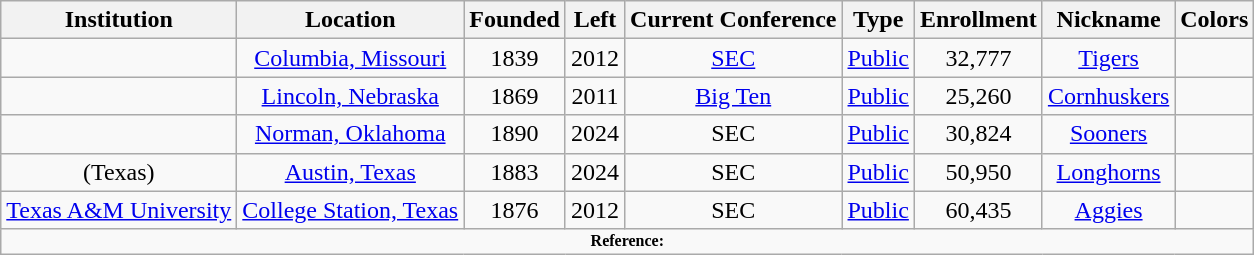<table class="wikitable sortable" style="text-align:center">
<tr>
<th>Institution</th>
<th>Location</th>
<th>Founded</th>
<th>Left</th>
<th>Current Conference</th>
<th>Type</th>
<th>Enrollment</th>
<th>Nickname</th>
<th class="unsortable">Colors</th>
</tr>
<tr>
<td></td>
<td><a href='#'>Columbia, Missouri</a></td>
<td>1839</td>
<td>2012</td>
<td><a href='#'>SEC</a></td>
<td><a href='#'>Public</a></td>
<td>32,777</td>
<td><a href='#'>Tigers</a></td>
<td></td>
</tr>
<tr>
<td></td>
<td><a href='#'>Lincoln, Nebraska</a></td>
<td>1869</td>
<td>2011</td>
<td><a href='#'>Big Ten</a></td>
<td><a href='#'>Public</a></td>
<td>25,260</td>
<td><a href='#'>Cornhuskers</a></td>
<td></td>
</tr>
<tr>
<td></td>
<td><a href='#'>Norman, Oklahoma</a></td>
<td>1890</td>
<td>2024</td>
<td>SEC</td>
<td><a href='#'>Public</a></td>
<td>30,824</td>
<td><a href='#'>Sooners</a></td>
<td></td>
</tr>
<tr>
<td> (Texas)</td>
<td><a href='#'>Austin, Texas</a></td>
<td>1883</td>
<td>2024</td>
<td>SEC</td>
<td><a href='#'>Public</a></td>
<td>50,950</td>
<td><a href='#'>Longhorns</a></td>
<td></td>
</tr>
<tr>
<td><a href='#'>Texas A&M University</a></td>
<td><a href='#'>College Station, Texas</a></td>
<td>1876</td>
<td>2012</td>
<td>SEC</td>
<td><a href='#'>Public</a></td>
<td>60,435</td>
<td><a href='#'>Aggies</a></td>
<td></td>
</tr>
<tr>
<td colspan="10"  style="font-size:8pt; text-align:center;"><strong>Reference:</strong></td>
</tr>
</table>
